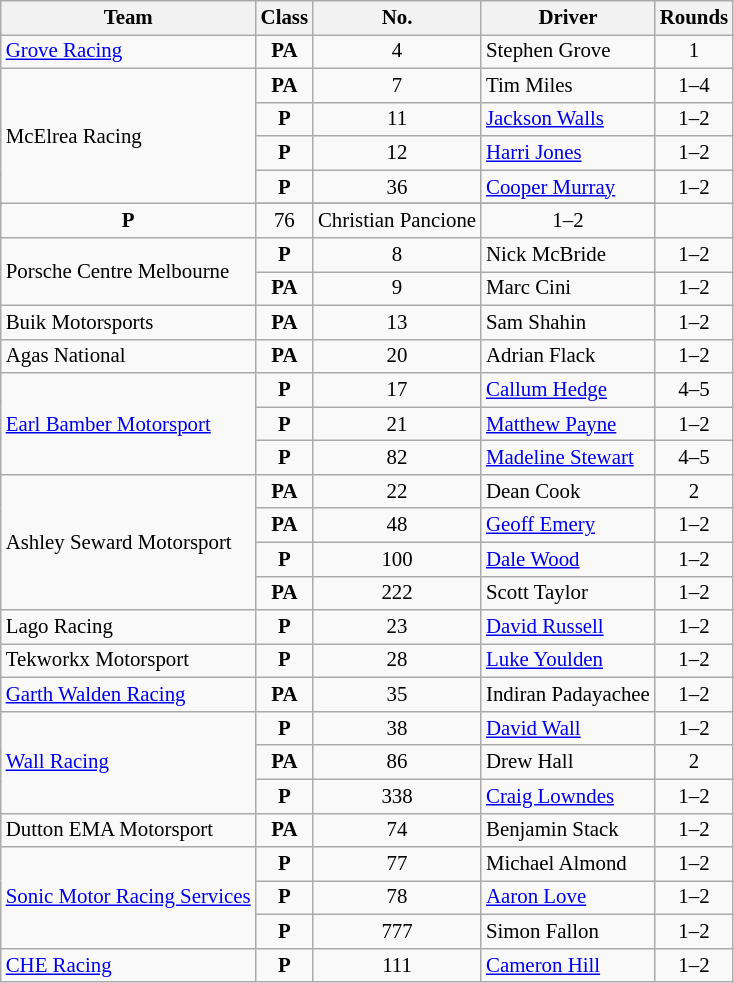<table class="wikitable" style="font-size: 87%">
<tr>
<th>Team</th>
<th>Class</th>
<th>No.</th>
<th>Driver</th>
<th>Rounds</th>
</tr>
<tr>
<td><a href='#'>Grove Racing</a></td>
<td align="center"><strong><span>PA</span></strong></td>
<td align="center">4</td>
<td> Stephen Grove</td>
<td align="center">1</td>
</tr>
<tr>
<td rowspan=5>McElrea Racing</td>
<td align="center"><strong><span>PA</span></strong></td>
<td align="center">7</td>
<td> Tim Miles</td>
<td align="center">1–4</td>
</tr>
<tr>
<td align="center"><strong><span>P</span></strong></td>
<td align="center">11</td>
<td> <a href='#'>Jackson Walls</a></td>
<td align="center">1–2</td>
</tr>
<tr>
<td align="center"><strong><span>P</span></strong></td>
<td align="center">12</td>
<td> <a href='#'>Harri Jones</a></td>
<td align="center">1–2</td>
</tr>
<tr>
<td align="center"><strong><span>P</span></strong></td>
<td align="center">36</td>
<td> <a href='#'>Cooper Murray</a></td>
<td align="center">1–2</td>
</tr>
<tr>
</tr>
<tr>
<td align="center"><strong><span>P</span></strong></td>
<td align="center">76</td>
<td> Christian Pancione</td>
<td align="center">1–2</td>
</tr>
<tr>
<td rowspan=2>Porsche Centre Melbourne</td>
<td align="center"><strong><span>P</span></strong></td>
<td align="center">8</td>
<td> Nick McBride</td>
<td align="center">1–2</td>
</tr>
<tr>
<td align="center"><strong><span>PA</span></strong></td>
<td align="center">9</td>
<td> Marc Cini</td>
<td align="center">1–2</td>
</tr>
<tr>
<td>Buik Motorsports</td>
<td align="center"><strong><span>PA</span></strong></td>
<td align="center">13</td>
<td> Sam Shahin</td>
<td align="center">1–2</td>
</tr>
<tr>
<td>Agas National</td>
<td align="center"><strong><span>PA</span></strong></td>
<td align="center">20</td>
<td> Adrian Flack</td>
<td align="center">1–2</td>
</tr>
<tr>
<td rowspan=3><a href='#'>Earl Bamber Motorsport</a></td>
<td align="center"><strong><span>P</span></strong></td>
<td align="center">17</td>
<td> <a href='#'>Callum Hedge</a></td>
<td align="center">4–5</td>
</tr>
<tr>
<td align="center"><strong><span>P</span></strong></td>
<td align="center">21</td>
<td> <a href='#'>Matthew Payne</a></td>
<td align="center">1–2</td>
</tr>
<tr>
<td align="center"><strong><span>P</span></strong></td>
<td align="center">82</td>
<td> <a href='#'>Madeline Stewart</a></td>
<td align="center">4–5</td>
</tr>
<tr>
<td rowspan=4>Ashley Seward Motorsport</td>
<td align="center"><strong><span>PA</span></strong></td>
<td align="center">22</td>
<td> Dean Cook</td>
<td align="center">2</td>
</tr>
<tr>
<td align="center"><strong><span>PA</span></strong></td>
<td align="center">48</td>
<td> <a href='#'>Geoff Emery</a></td>
<td align="center">1–2</td>
</tr>
<tr>
<td align="center"><strong><span>P</span></strong></td>
<td align="center">100</td>
<td> <a href='#'>Dale Wood</a></td>
<td align="center">1–2</td>
</tr>
<tr>
<td align="center"><strong><span>PA</span></strong></td>
<td align="center">222</td>
<td> Scott Taylor</td>
<td align="center">1–2</td>
</tr>
<tr>
<td>Lago Racing</td>
<td align="center"><strong><span>P</span></strong></td>
<td align="center">23</td>
<td> <a href='#'>David Russell</a></td>
<td align="center">1–2</td>
</tr>
<tr>
<td>Tekworkx Motorsport</td>
<td align="center"><strong><span>P</span></strong></td>
<td align="center">28</td>
<td> <a href='#'>Luke Youlden</a></td>
<td align="center">1–2</td>
</tr>
<tr>
<td><a href='#'>Garth Walden Racing</a></td>
<td align="center"><strong><span>PA</span></strong></td>
<td align="center">35</td>
<td> Indiran Padayachee</td>
<td align="center">1–2</td>
</tr>
<tr>
<td rowspan=3><a href='#'>Wall Racing</a></td>
<td align="center"><strong><span>P</span></strong></td>
<td align="center">38</td>
<td> <a href='#'>David Wall</a></td>
<td align="center">1–2</td>
</tr>
<tr>
<td align="center"><strong><span>PA</span></strong></td>
<td align="center">86</td>
<td> Drew Hall</td>
<td align="center">2</td>
</tr>
<tr>
<td align="center"><strong><span>P</span></strong></td>
<td align="center">338</td>
<td> <a href='#'>Craig Lowndes</a></td>
<td align="center">1–2</td>
</tr>
<tr>
<td rowspan=1>Dutton EMA Motorsport</td>
<td align="center"><strong><span>PA</span></strong></td>
<td align="center">74</td>
<td> Benjamin Stack</td>
<td align="center">1–2</td>
</tr>
<tr>
<td rowspan=3><a href='#'>Sonic Motor Racing Services</a></td>
<td align="center"><strong><span>P</span></strong></td>
<td align="center">77</td>
<td> Michael Almond</td>
<td align="center">1–2</td>
</tr>
<tr>
<td align="center"><strong><span>P</span></strong></td>
<td align="center">78</td>
<td> <a href='#'>Aaron Love</a></td>
<td align="center">1–2</td>
</tr>
<tr>
<td align="center"><strong><span>P</span></strong></td>
<td align="center">777</td>
<td> Simon Fallon</td>
<td align="center">1–2</td>
</tr>
<tr>
<td><a href='#'>CHE Racing</a></td>
<td align="center"><strong><span>P</span></strong></td>
<td align="center">111</td>
<td> <a href='#'>Cameron Hill</a></td>
<td align="center">1–2</td>
</tr>
</table>
